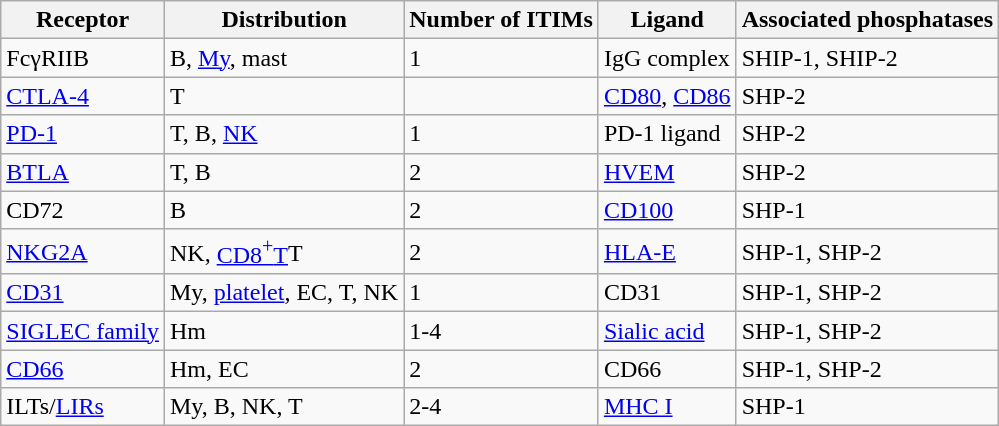<table class="wikitable">
<tr>
<th>Receptor</th>
<th>Distribution</th>
<th>Number of  ITIMs</th>
<th>Ligand</th>
<th>Associated  phosphatases</th>
</tr>
<tr>
<td>FcγRIIB</td>
<td>B, <a href='#'>My</a>, mast</td>
<td>1</td>
<td>IgG complex</td>
<td>SHIP-1,  SHIP-2</td>
</tr>
<tr>
<td><a href='#'>CTLA-4</a></td>
<td>T</td>
<td></td>
<td><a href='#'>CD80</a>, <a href='#'>CD86</a></td>
<td>SHP-2</td>
</tr>
<tr>
<td><a href='#'>PD-1</a></td>
<td>T, B, <a href='#'>NK</a></td>
<td>1</td>
<td>PD-1 ligand</td>
<td>SHP-2</td>
</tr>
<tr>
<td><a href='#'>BTLA</a></td>
<td>T, B</td>
<td>2</td>
<td><a href='#'>HVEM</a></td>
<td>SHP-2</td>
</tr>
<tr>
<td>CD72</td>
<td>B</td>
<td>2</td>
<td><a href='#'>CD100</a></td>
<td>SHP-1</td>
</tr>
<tr>
<td><a href='#'>NKG2A</a></td>
<td>NK, <a href='#'>CD8<sup>+</sup>T</a>T</td>
<td>2</td>
<td><a href='#'>HLA-E</a></td>
<td>SHP-1, SHP-2</td>
</tr>
<tr>
<td><a href='#'>CD31</a></td>
<td>My, <a href='#'>platelet</a>,  EC, T, NK</td>
<td>1</td>
<td>CD31</td>
<td>SHP-1, SHP-2</td>
</tr>
<tr>
<td><a href='#'>SIGLEC family</a></td>
<td>Hm</td>
<td>1-4</td>
<td><a href='#'>Sialic acid</a></td>
<td>SHP-1, SHP-2</td>
</tr>
<tr>
<td><a href='#'>CD66</a></td>
<td>Hm, EC</td>
<td>2</td>
<td>CD66</td>
<td>SHP-1, SHP-2</td>
</tr>
<tr>
<td>ILTs/<a href='#'>LIRs</a></td>
<td>My, B, NK, T</td>
<td>2-4</td>
<td><a href='#'>MHC I</a></td>
<td>SHP-1</td>
</tr>
</table>
